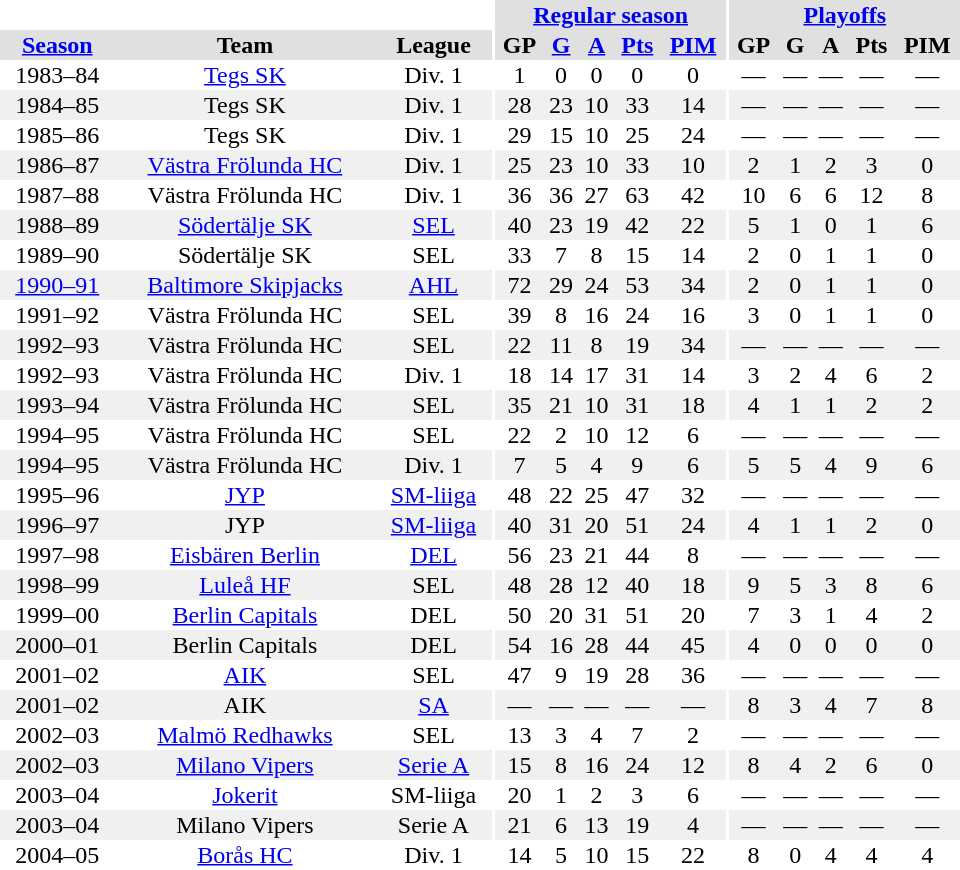<table border="0" cellpadding="1" cellspacing="0" ID="Table3" style="text-align:center; width:40em">
<tr bgcolor="#e0e0e0">
<th colspan="3" bgcolor="#ffffff"></th>
<th rowspan="99" bgcolor="#ffffff"></th>
<th colspan="5"><a href='#'>Regular season</a></th>
<th rowspan="99" bgcolor="#ffffff"></th>
<th colspan="5"><a href='#'>Playoffs</a></th>
</tr>
<tr bgcolor="#e0e0e0">
<th><a href='#'>Season</a></th>
<th>Team</th>
<th>League</th>
<th>GP</th>
<th><a href='#'>G</a></th>
<th><a href='#'>A</a></th>
<th><a href='#'>Pts</a></th>
<th><a href='#'>PIM</a></th>
<th>GP</th>
<th>G</th>
<th>A</th>
<th>Pts</th>
<th>PIM</th>
</tr>
<tr>
<td>1983–84</td>
<td><a href='#'>Tegs SK</a></td>
<td>Div. 1</td>
<td>1</td>
<td>0</td>
<td>0</td>
<td>0</td>
<td>0</td>
<td>—</td>
<td>—</td>
<td>—</td>
<td>—</td>
<td>—</td>
</tr>
<tr bgcolor="#f0f0f0">
<td>1984–85</td>
<td>Tegs SK</td>
<td>Div. 1</td>
<td>28</td>
<td>23</td>
<td>10</td>
<td>33</td>
<td>14</td>
<td>—</td>
<td>—</td>
<td>—</td>
<td>—</td>
<td>—</td>
</tr>
<tr>
<td>1985–86</td>
<td>Tegs SK</td>
<td>Div. 1</td>
<td>29</td>
<td>15</td>
<td>10</td>
<td>25</td>
<td>24</td>
<td>—</td>
<td>—</td>
<td>—</td>
<td>—</td>
<td>—</td>
</tr>
<tr bgcolor="#f0f0f0">
<td>1986–87</td>
<td><a href='#'>Västra Frölunda HC</a></td>
<td>Div. 1</td>
<td>25</td>
<td>23</td>
<td>10</td>
<td>33</td>
<td>10</td>
<td>2</td>
<td>1</td>
<td>2</td>
<td>3</td>
<td>0</td>
</tr>
<tr>
<td>1987–88</td>
<td>Västra Frölunda HC</td>
<td>Div. 1</td>
<td>36</td>
<td>36</td>
<td>27</td>
<td>63</td>
<td>42</td>
<td>10</td>
<td>6</td>
<td>6</td>
<td>12</td>
<td>8</td>
</tr>
<tr bgcolor="#f0f0f0">
<td>1988–89</td>
<td><a href='#'>Södertälje SK</a></td>
<td><a href='#'>SEL</a></td>
<td>40</td>
<td>23</td>
<td>19</td>
<td>42</td>
<td>22</td>
<td>5</td>
<td>1</td>
<td>0</td>
<td>1</td>
<td>6</td>
</tr>
<tr>
<td>1989–90</td>
<td>Södertälje SK</td>
<td>SEL</td>
<td>33</td>
<td>7</td>
<td>8</td>
<td>15</td>
<td>14</td>
<td>2</td>
<td>0</td>
<td>1</td>
<td>1</td>
<td>0</td>
</tr>
<tr bgcolor="#f0f0f0">
<td><a href='#'>1990–91</a></td>
<td><a href='#'>Baltimore Skipjacks</a></td>
<td><a href='#'>AHL</a></td>
<td>72</td>
<td>29</td>
<td>24</td>
<td>53</td>
<td>34</td>
<td>2</td>
<td>0</td>
<td>1</td>
<td>1</td>
<td>0</td>
</tr>
<tr>
<td>1991–92</td>
<td>Västra Frölunda HC</td>
<td>SEL</td>
<td>39</td>
<td>8</td>
<td>16</td>
<td>24</td>
<td>16</td>
<td>3</td>
<td>0</td>
<td>1</td>
<td>1</td>
<td>0</td>
</tr>
<tr bgcolor="#f0f0f0">
<td>1992–93</td>
<td>Västra Frölunda HC</td>
<td>SEL</td>
<td>22</td>
<td>11</td>
<td>8</td>
<td>19</td>
<td>34</td>
<td>—</td>
<td>—</td>
<td>—</td>
<td>—</td>
<td>—</td>
</tr>
<tr>
<td>1992–93</td>
<td>Västra Frölunda HC</td>
<td>Div. 1</td>
<td>18</td>
<td>14</td>
<td>17</td>
<td>31</td>
<td>14</td>
<td>3</td>
<td>2</td>
<td>4</td>
<td>6</td>
<td>2</td>
</tr>
<tr bgcolor="#f0f0f0">
<td>1993–94</td>
<td>Västra Frölunda HC</td>
<td>SEL</td>
<td>35</td>
<td>21</td>
<td>10</td>
<td>31</td>
<td>18</td>
<td>4</td>
<td>1</td>
<td>1</td>
<td>2</td>
<td>2</td>
</tr>
<tr>
<td>1994–95</td>
<td>Västra Frölunda HC</td>
<td>SEL</td>
<td>22</td>
<td>2</td>
<td>10</td>
<td>12</td>
<td>6</td>
<td>—</td>
<td>—</td>
<td>—</td>
<td>—</td>
<td>—</td>
</tr>
<tr bgcolor="#f0f0f0">
<td>1994–95</td>
<td>Västra Frölunda HC</td>
<td>Div. 1</td>
<td>7</td>
<td>5</td>
<td>4</td>
<td>9</td>
<td>6</td>
<td>5</td>
<td>5</td>
<td>4</td>
<td>9</td>
<td>6</td>
</tr>
<tr>
<td>1995–96</td>
<td><a href='#'>JYP</a></td>
<td><a href='#'>SM-liiga</a></td>
<td>48</td>
<td>22</td>
<td>25</td>
<td>47</td>
<td>32</td>
<td>—</td>
<td>—</td>
<td>—</td>
<td>—</td>
<td>—</td>
</tr>
<tr bgcolor="#f0f0f0">
<td>1996–97</td>
<td>JYP</td>
<td><a href='#'>SM-liiga</a></td>
<td>40</td>
<td>31</td>
<td>20</td>
<td>51</td>
<td>24</td>
<td>4</td>
<td>1</td>
<td>1</td>
<td>2</td>
<td>0</td>
</tr>
<tr>
<td>1997–98</td>
<td><a href='#'>Eisbären Berlin</a></td>
<td><a href='#'>DEL</a></td>
<td>56</td>
<td>23</td>
<td>21</td>
<td>44</td>
<td>8</td>
<td>—</td>
<td>—</td>
<td>—</td>
<td>—</td>
<td>—</td>
</tr>
<tr bgcolor="#f0f0f0">
<td>1998–99</td>
<td><a href='#'>Luleå HF</a></td>
<td>SEL</td>
<td>48</td>
<td>28</td>
<td>12</td>
<td>40</td>
<td>18</td>
<td>9</td>
<td>5</td>
<td>3</td>
<td>8</td>
<td>6</td>
</tr>
<tr>
<td>1999–00</td>
<td><a href='#'>Berlin Capitals</a></td>
<td>DEL</td>
<td>50</td>
<td>20</td>
<td>31</td>
<td>51</td>
<td>20</td>
<td>7</td>
<td>3</td>
<td>1</td>
<td>4</td>
<td>2</td>
</tr>
<tr bgcolor="#f0f0f0">
<td>2000–01</td>
<td>Berlin Capitals</td>
<td>DEL</td>
<td>54</td>
<td>16</td>
<td>28</td>
<td>44</td>
<td>45</td>
<td>4</td>
<td>0</td>
<td>0</td>
<td>0</td>
<td>0</td>
</tr>
<tr>
<td>2001–02</td>
<td><a href='#'>AIK</a></td>
<td>SEL</td>
<td>47</td>
<td>9</td>
<td>19</td>
<td>28</td>
<td>36</td>
<td>—</td>
<td>—</td>
<td>—</td>
<td>—</td>
<td>—</td>
</tr>
<tr bgcolor="#f0f0f0">
<td>2001–02</td>
<td>AIK</td>
<td><a href='#'>SA</a></td>
<td>—</td>
<td>—</td>
<td>—</td>
<td>—</td>
<td>—</td>
<td>8</td>
<td>3</td>
<td>4</td>
<td>7</td>
<td>8</td>
</tr>
<tr>
<td>2002–03</td>
<td><a href='#'>Malmö Redhawks</a></td>
<td>SEL</td>
<td>13</td>
<td>3</td>
<td>4</td>
<td>7</td>
<td>2</td>
<td>—</td>
<td>—</td>
<td>—</td>
<td>—</td>
<td>—</td>
</tr>
<tr bgcolor="#f0f0f0">
<td>2002–03</td>
<td><a href='#'>Milano Vipers</a></td>
<td><a href='#'>Serie A</a></td>
<td>15</td>
<td>8</td>
<td>16</td>
<td>24</td>
<td>12</td>
<td>8</td>
<td>4</td>
<td>2</td>
<td>6</td>
<td>0</td>
</tr>
<tr>
<td>2003–04</td>
<td><a href='#'>Jokerit</a></td>
<td>SM-liiga</td>
<td>20</td>
<td>1</td>
<td>2</td>
<td>3</td>
<td>6</td>
<td>—</td>
<td>—</td>
<td>—</td>
<td>—</td>
<td>—</td>
</tr>
<tr bgcolor="#f0f0f0">
<td>2003–04</td>
<td>Milano Vipers</td>
<td>Serie A</td>
<td>21</td>
<td>6</td>
<td>13</td>
<td>19</td>
<td>4</td>
<td>—</td>
<td>—</td>
<td>—</td>
<td>—</td>
<td>—</td>
</tr>
<tr>
<td>2004–05</td>
<td><a href='#'>Borås HC</a></td>
<td>Div. 1</td>
<td>14</td>
<td>5</td>
<td>10</td>
<td>15</td>
<td>22</td>
<td>8</td>
<td>0</td>
<td>4</td>
<td>4</td>
<td>4</td>
</tr>
</table>
